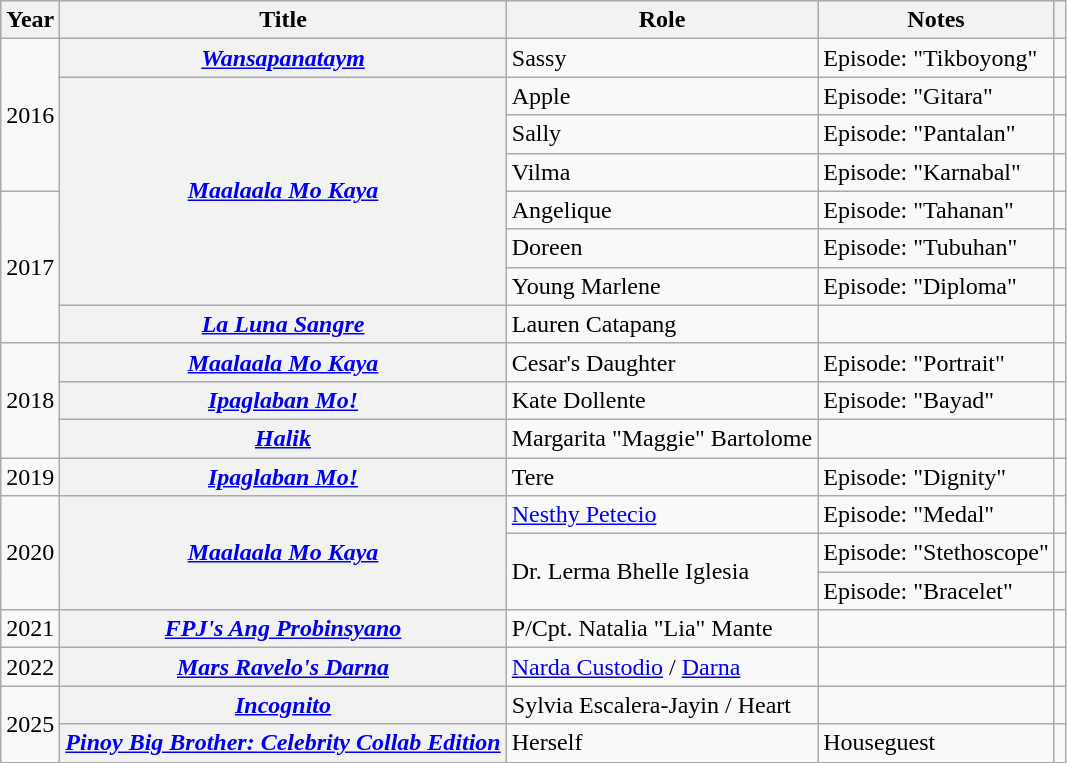<table class="wikitable sortable plainrowheaders">
<tr style="background:#ccc; text-align:center;">
<th scope="col">Year</th>
<th scope="col">Title</th>
<th scope="col">Role</th>
<th scope="col" class="unsortable">Notes</th>
<th scope="col" class="unsortable"></th>
</tr>
<tr>
<td rowspan="4">2016</td>
<th scope="rowgroup"><em><a href='#'>Wansapanataym</a></em></th>
<td>Sassy</td>
<td>Episode: "Tikboyong"</td>
<td></td>
</tr>
<tr>
<th scope="rowgroup" rowspan="6"><em><a href='#'>Maalaala Mo Kaya</a></em></th>
<td>Apple</td>
<td>Episode: "Gitara"</td>
<td></td>
</tr>
<tr>
<td>Sally</td>
<td>Episode: "Pantalan"</td>
<td></td>
</tr>
<tr>
<td>Vilma</td>
<td>Episode: "Karnabal"</td>
<td></td>
</tr>
<tr>
<td rowspan="4">2017</td>
<td>Angelique</td>
<td>Episode: "Tahanan"</td>
<td></td>
</tr>
<tr>
<td>Doreen</td>
<td>Episode: "Tubuhan"</td>
<td></td>
</tr>
<tr>
<td>Young Marlene</td>
<td>Episode: "Diploma"</td>
<td></td>
</tr>
<tr>
<th scope="rowgroup"><em><a href='#'>La Luna Sangre</a></em></th>
<td>Lauren Catapang</td>
<td></td>
<td></td>
</tr>
<tr>
<td rowspan="3">2018</td>
<th scope="rowgroup"><em><a href='#'>Maalaala Mo Kaya</a></em></th>
<td>Cesar's Daughter</td>
<td>Episode: "Portrait"</td>
<td></td>
</tr>
<tr>
<th scope="rowgroup"><em><a href='#'>Ipaglaban Mo!</a></em></th>
<td>Kate Dollente</td>
<td>Episode: "Bayad"</td>
<td></td>
</tr>
<tr>
<th scope="rowgroup"><em><a href='#'>Halik</a></em></th>
<td>Margarita "Maggie" Bartolome</td>
<td></td>
<td></td>
</tr>
<tr>
<td>2019</td>
<th scope="rowgroup"><em><a href='#'>Ipaglaban Mo!</a></em></th>
<td>Tere</td>
<td>Episode: "Dignity"</td>
<td></td>
</tr>
<tr>
<td rowspan="3">2020</td>
<th scope="rowgroup" rowspan="3"><em><a href='#'>Maalaala Mo Kaya</a></em></th>
<td><a href='#'>Nesthy Petecio</a></td>
<td>Episode: "Medal"</td>
<td></td>
</tr>
<tr>
<td rowspan="2">Dr. Lerma Bhelle Iglesia</td>
<td>Episode: "Stethoscope"</td>
<td></td>
</tr>
<tr>
<td>Episode: "Bracelet"</td>
<td></td>
</tr>
<tr>
<td>2021</td>
<th scope="rowgroup"><em><a href='#'>FPJ's Ang Probinsyano</a></em></th>
<td>P/Cpt. Natalia "Lia" Mante</td>
<td></td>
<td></td>
</tr>
<tr>
<td>2022</td>
<th scope="rowgroup"><em><a href='#'>Mars Ravelo's Darna</a></em></th>
<td><a href='#'>Narda Custodio</a> / <a href='#'>Darna</a></td>
<td></td>
<td></td>
</tr>
<tr>
<td rowspan="2">2025</td>
<th scope="rowgroup"><em><a href='#'>Incognito</a></em></th>
<td>Sylvia Escalera-Jayin / Heart</td>
<td></td>
<td></td>
</tr>
<tr>
<th scope="rowgroup"><em><a href='#'>Pinoy Big Brother: Celebrity Collab Edition</a></em></th>
<td>Herself</td>
<td>Houseguest</td>
<td></td>
</tr>
</table>
